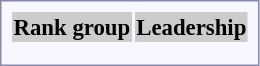<table style="border:1px solid #8888aa; background-color:#f7f8ff; padding:5px; font-size:95%; margin: 0px 12px 12px 0px; text-align:center;">
<tr bgcolor="#CCCCCC">
<th>Rank group</th>
<th colspan=2>Leadership</th>
</tr>
<tr>
<td rowspan=2></td>
<td></td>
<td></td>
</tr>
<tr>
<td></td>
<td></td>
</tr>
</table>
